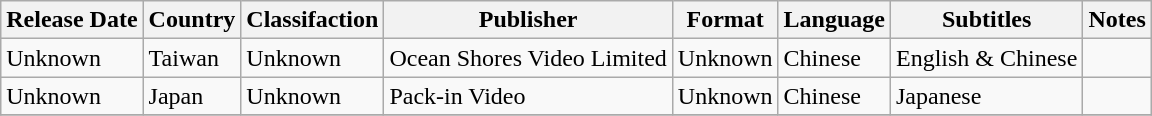<table class="wikitable">
<tr>
<th>Release Date</th>
<th>Country</th>
<th>Classifaction</th>
<th>Publisher</th>
<th>Format</th>
<th>Language</th>
<th>Subtitles</th>
<th>Notes</th>
</tr>
<tr>
<td>Unknown</td>
<td>Taiwan</td>
<td>Unknown</td>
<td>Ocean Shores Video Limited</td>
<td>Unknown</td>
<td>Chinese</td>
<td>English & Chinese</td>
<td></td>
</tr>
<tr>
<td>Unknown</td>
<td>Japan</td>
<td>Unknown</td>
<td>Pack-in Video</td>
<td>Unknown</td>
<td>Chinese</td>
<td>Japanese</td>
<td></td>
</tr>
<tr>
</tr>
</table>
